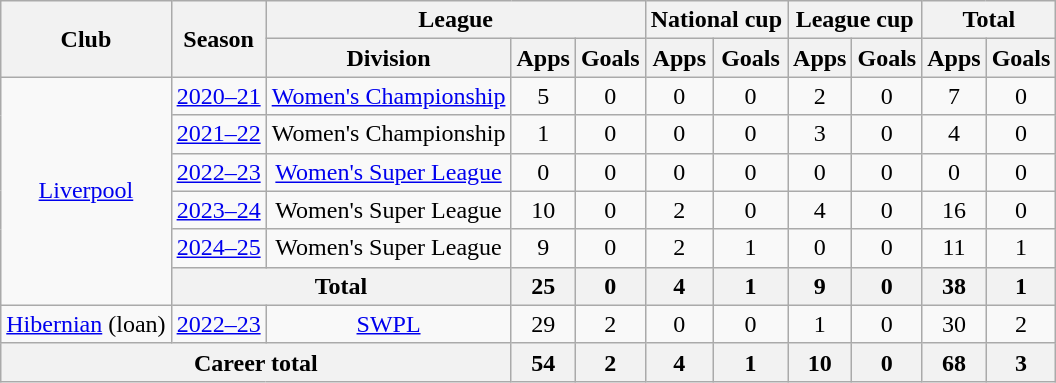<table class="wikitable" style="text-align:center">
<tr>
<th rowspan="2">Club</th>
<th rowspan="2">Season</th>
<th colspan="3">League</th>
<th colspan="2">National cup</th>
<th colspan="2">League cup</th>
<th colspan="2">Total</th>
</tr>
<tr>
<th>Division</th>
<th>Apps</th>
<th>Goals</th>
<th>Apps</th>
<th>Goals</th>
<th>Apps</th>
<th>Goals</th>
<th>Apps</th>
<th>Goals</th>
</tr>
<tr>
<td rowspan="6"><a href='#'>Liverpool</a></td>
<td><a href='#'>2020–21</a></td>
<td><a href='#'>Women's Championship</a></td>
<td>5</td>
<td>0</td>
<td>0</td>
<td>0</td>
<td>2</td>
<td>0</td>
<td>7</td>
<td>0</td>
</tr>
<tr>
<td><a href='#'>2021–22</a></td>
<td>Women's Championship</td>
<td>1</td>
<td>0</td>
<td>0</td>
<td>0</td>
<td>3</td>
<td>0</td>
<td>4</td>
<td>0</td>
</tr>
<tr>
<td><a href='#'>2022–23</a></td>
<td><a href='#'>Women's Super League</a></td>
<td>0</td>
<td>0</td>
<td>0</td>
<td>0</td>
<td>0</td>
<td>0</td>
<td>0</td>
<td>0</td>
</tr>
<tr>
<td><a href='#'>2023–24</a></td>
<td>Women's Super League</td>
<td>10</td>
<td>0</td>
<td>2</td>
<td>0</td>
<td>4</td>
<td>0</td>
<td>16</td>
<td>0</td>
</tr>
<tr>
<td><a href='#'>2024–25</a></td>
<td>Women's Super League</td>
<td>9</td>
<td>0</td>
<td>2</td>
<td>1</td>
<td>0</td>
<td>0</td>
<td>11</td>
<td>1</td>
</tr>
<tr>
<th colspan="2">Total</th>
<th>25</th>
<th>0</th>
<th>4</th>
<th>1</th>
<th>9</th>
<th>0</th>
<th>38</th>
<th>1</th>
</tr>
<tr>
<td><a href='#'>Hibernian</a> (loan)</td>
<td><a href='#'>2022–23</a></td>
<td><a href='#'>SWPL</a></td>
<td>29</td>
<td>2</td>
<td>0</td>
<td>0</td>
<td>1</td>
<td>0</td>
<td>30</td>
<td>2</td>
</tr>
<tr>
<th colspan="3">Career total</th>
<th>54</th>
<th>2</th>
<th>4</th>
<th>1</th>
<th>10</th>
<th>0</th>
<th>68</th>
<th>3</th>
</tr>
</table>
